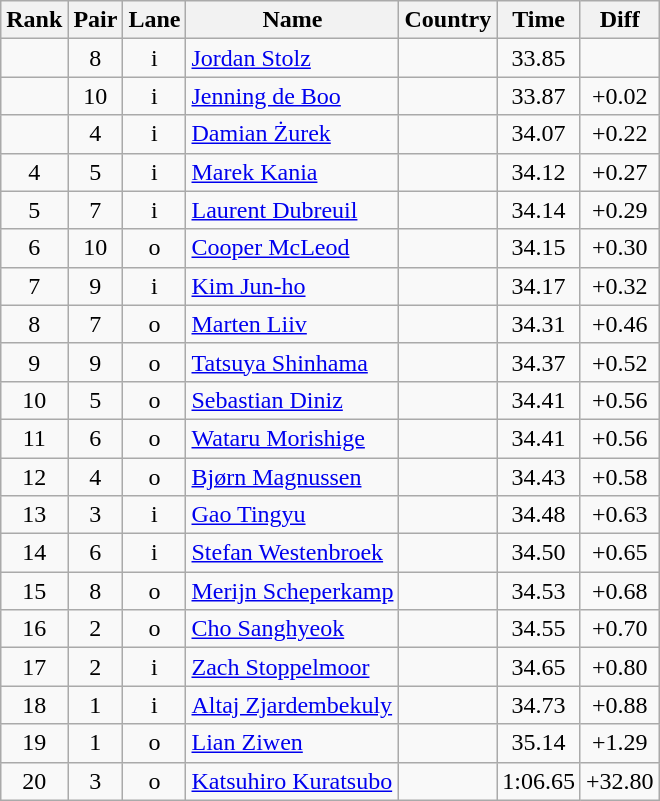<table class="wikitable sortable" style="text-align:center">
<tr>
<th>Rank</th>
<th>Pair</th>
<th>Lane</th>
<th>Name</th>
<th>Country</th>
<th>Time</th>
<th>Diff</th>
</tr>
<tr>
<td></td>
<td>8</td>
<td>i</td>
<td align=left><a href='#'>Jordan Stolz</a></td>
<td align=left></td>
<td>33.85</td>
<td></td>
</tr>
<tr>
<td></td>
<td>10</td>
<td>i</td>
<td align=left><a href='#'>Jenning de Boo</a></td>
<td align=left></td>
<td>33.87</td>
<td>+0.02</td>
</tr>
<tr>
<td></td>
<td>4</td>
<td>i</td>
<td align=left><a href='#'>Damian Żurek</a></td>
<td align=left></td>
<td>34.07</td>
<td>+0.22</td>
</tr>
<tr>
<td>4</td>
<td>5</td>
<td>i</td>
<td align=left><a href='#'>Marek Kania</a></td>
<td align=left></td>
<td>34.12</td>
<td>+0.27</td>
</tr>
<tr>
<td>5</td>
<td>7</td>
<td>i</td>
<td align=left><a href='#'>Laurent Dubreuil</a></td>
<td align=left></td>
<td>34.14</td>
<td>+0.29</td>
</tr>
<tr>
<td>6</td>
<td>10</td>
<td>o</td>
<td align=left><a href='#'>Cooper McLeod</a></td>
<td align=left></td>
<td>34.15</td>
<td>+0.30</td>
</tr>
<tr>
<td>7</td>
<td>9</td>
<td>i</td>
<td align=left><a href='#'>Kim Jun-ho</a></td>
<td align=left></td>
<td>34.17</td>
<td>+0.32</td>
</tr>
<tr>
<td>8</td>
<td>7</td>
<td>o</td>
<td align=left><a href='#'>Marten Liiv</a></td>
<td align=left></td>
<td>34.31</td>
<td>+0.46</td>
</tr>
<tr>
<td>9</td>
<td>9</td>
<td>o</td>
<td align=left><a href='#'>Tatsuya Shinhama</a></td>
<td align=left></td>
<td>34.37</td>
<td>+0.52</td>
</tr>
<tr>
<td>10</td>
<td>5</td>
<td>o</td>
<td align=left><a href='#'>Sebastian Diniz</a></td>
<td align=left></td>
<td>34.41</td>
<td>+0.56</td>
</tr>
<tr>
<td>11</td>
<td>6</td>
<td>o</td>
<td align=left><a href='#'>Wataru Morishige</a></td>
<td align=left></td>
<td>34.41</td>
<td>+0.56</td>
</tr>
<tr>
<td>12</td>
<td>4</td>
<td>o</td>
<td align=left><a href='#'>Bjørn Magnussen</a></td>
<td align=left></td>
<td>34.43</td>
<td>+0.58</td>
</tr>
<tr>
<td>13</td>
<td>3</td>
<td>i</td>
<td align=left><a href='#'>Gao Tingyu</a></td>
<td align=left></td>
<td>34.48</td>
<td>+0.63</td>
</tr>
<tr>
<td>14</td>
<td>6</td>
<td>i</td>
<td align=left><a href='#'>Stefan Westenbroek</a></td>
<td align=left></td>
<td>34.50</td>
<td>+0.65</td>
</tr>
<tr>
<td>15</td>
<td>8</td>
<td>o</td>
<td align=left><a href='#'>Merijn Scheperkamp</a></td>
<td align=left></td>
<td>34.53</td>
<td>+0.68</td>
</tr>
<tr>
<td>16</td>
<td>2</td>
<td>o</td>
<td align=left><a href='#'>Cho Sanghyeok</a></td>
<td align=left></td>
<td>34.55</td>
<td>+0.70</td>
</tr>
<tr>
<td>17</td>
<td>2</td>
<td>i</td>
<td align=left><a href='#'>Zach Stoppelmoor</a></td>
<td align=left></td>
<td>34.65</td>
<td>+0.80</td>
</tr>
<tr>
<td>18</td>
<td>1</td>
<td>i</td>
<td align=left><a href='#'>Altaj Zjardembekuly</a></td>
<td align=left></td>
<td>34.73</td>
<td>+0.88</td>
</tr>
<tr>
<td>19</td>
<td>1</td>
<td>o</td>
<td align=left><a href='#'>Lian Ziwen</a></td>
<td align=left></td>
<td>35.14</td>
<td>+1.29</td>
</tr>
<tr>
<td>20</td>
<td>3</td>
<td>o</td>
<td align=left><a href='#'>Katsuhiro Kuratsubo</a></td>
<td align=left></td>
<td>1:06.65</td>
<td>+32.80</td>
</tr>
</table>
